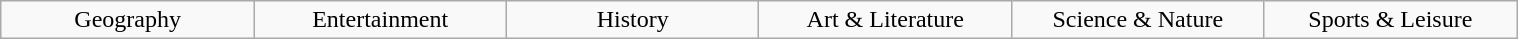<table class="wikitable" style="text-align: center; width: 80%; margin: 1em auto 1em auto;">
<tr>
<td style="width:70pt;">Geography</td>
<td style="width:70pt;">Entertainment</td>
<td style="width:70pt;">History</td>
<td style="width:70pt;">Art & Literature</td>
<td style="width:70pt;">Science & Nature</td>
<td style="width:70pt;">Sports & Leisure</td>
</tr>
</table>
